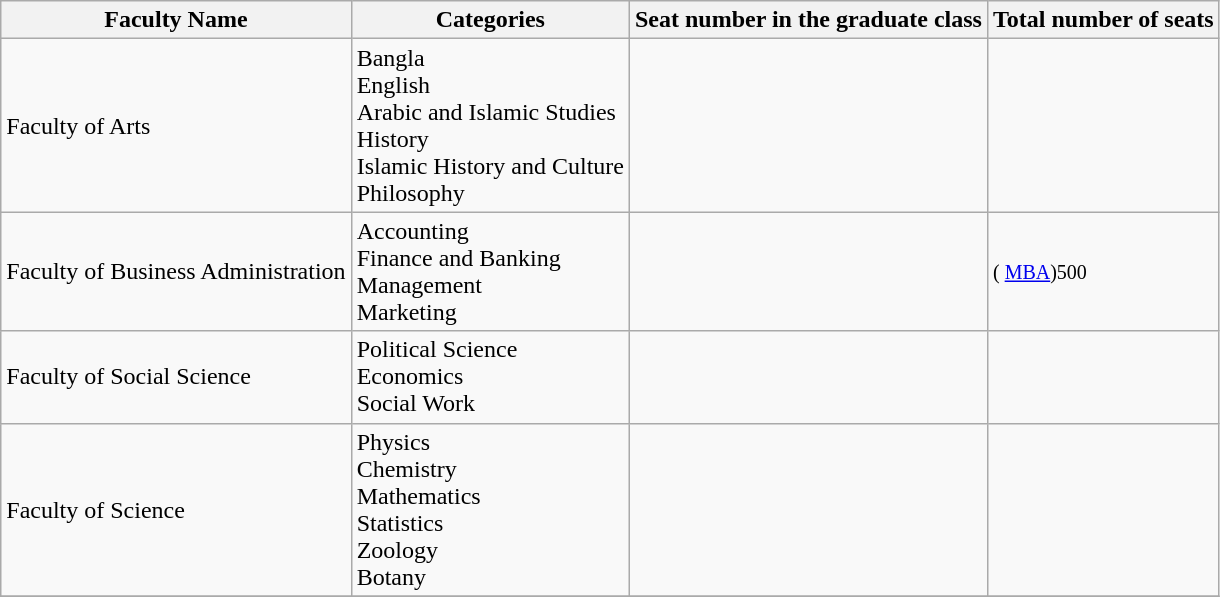<table class="wikitable">
<tr>
<th>Faculty Name</th>
<th>Categories</th>
<th>Seat number in the graduate class</th>
<th>Total number of seats</th>
</tr>
<tr>
<td>Faculty of Arts</td>
<td>Bangla<br>English<br>Arabic and Islamic Studies<br>History<br>Islamic History and Culture<br>Philosophy<br></td>
<td></td>
<td></td>
</tr>
<tr>
<td>Faculty of Business Administration</td>
<td>Accounting <br>Finance and Banking<br>Management<br>Marketing<br></td>
<td></td>
<td><small>( <a href='#'>MBA</a>)500</small></td>
</tr>
<tr>
<td>Faculty of Social Science</td>
<td>Political Science<br>Economics<br>Social Work<br></td>
<td></td>
<td></td>
</tr>
<tr>
<td>Faculty of Science</td>
<td>Physics<br>Chemistry<br>Mathematics<br>Statistics<br>Zoology<br>Botany<br></td>
<td></td>
<td></td>
</tr>
<tr>
</tr>
</table>
